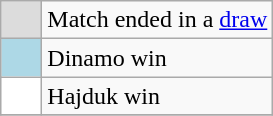<table class="wikitable">
<tr>
<th width="20" style="background-color:#DCDCDC">  </th>
<td>Match ended in a <a href='#'>draw</a></td>
</tr>
<tr>
<td style="background-color:#ADD8E6"></td>
<td>Dinamo win</td>
</tr>
<tr>
<td style="background-color:#FFFFFF"></td>
<td>Hajduk win</td>
</tr>
<tr>
</tr>
</table>
